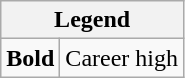<table class="wikitable mw-collapsible mw-collapsed">
<tr>
<th colspan="2">Legend</th>
</tr>
<tr>
<td><strong>Bold</strong></td>
<td>Career high</td>
</tr>
</table>
